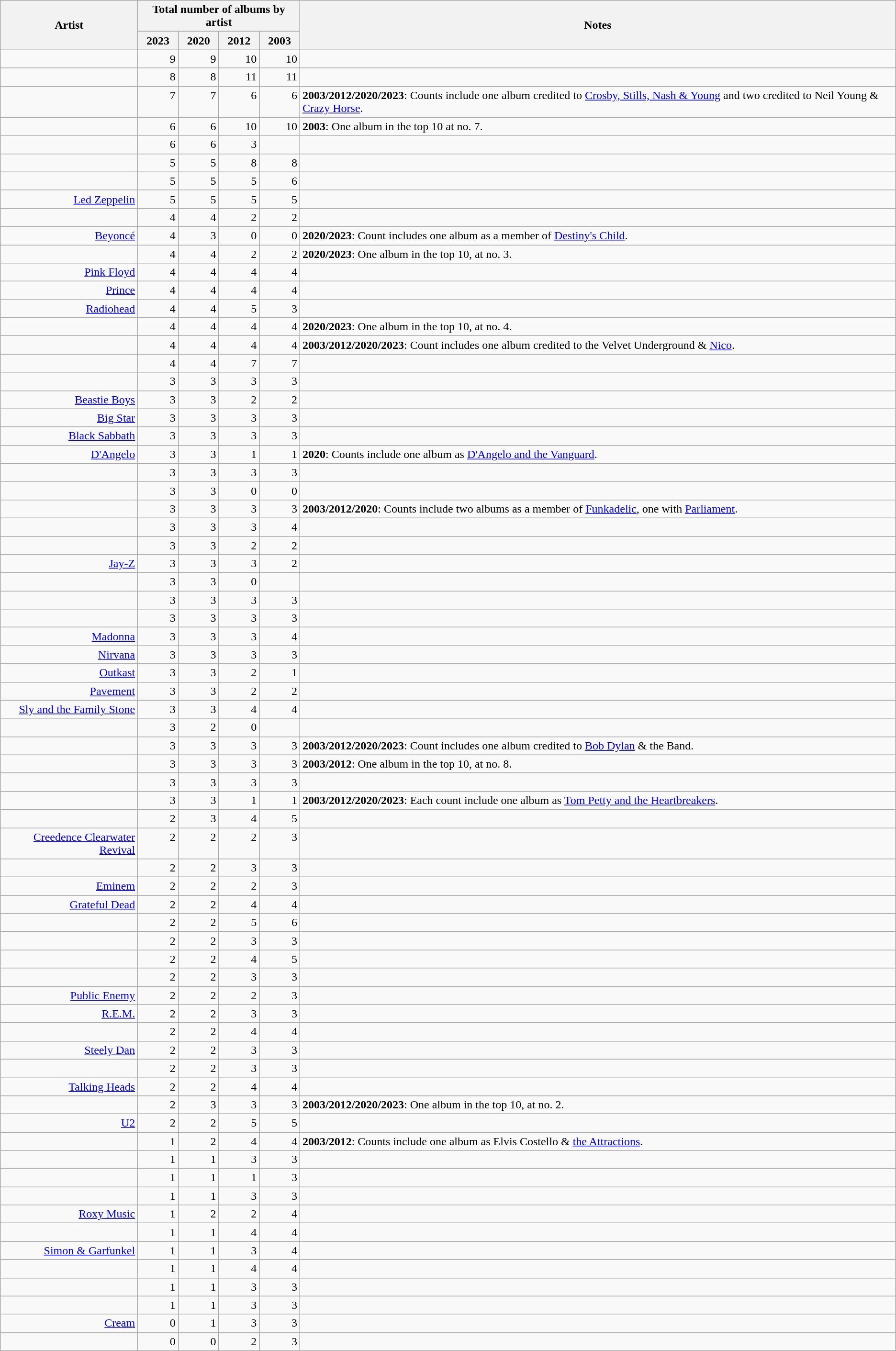<table class="wikitable sortable">
<tr>
<th rowspan="2">Artist</th>
<th colspan="4">Total number of albums by artist</th>
<th rowspan="2" class="unsortable">Notes</th>
</tr>
<tr>
<th>2023</th>
<th>2020</th>
<th>2012</th>
<th>2003</th>
</tr>
<tr style="vertical-align: top; text-align: right;">
<td></td>
<td>9</td>
<td>9</td>
<td>10</td>
<td>10</td>
<td style="text-align: left;"></td>
</tr>
<tr style="vertical-align: top; text-align: right;">
<td></td>
<td>8</td>
<td>8</td>
<td>11</td>
<td>11</td>
<td style="text-align: left;"></td>
</tr>
<tr style="vertical-align: top; text-align: right;">
<td></td>
<td>7</td>
<td>7</td>
<td>6</td>
<td>6</td>
<td style="text-align: left;"><strong>2003/2012/2020/2023</strong>: Counts include one album credited to <a href='#'>Crosby, Stills, Nash & Young</a> and two credited to Neil Young & <a href='#'>Crazy Horse</a>.</td>
</tr>
<tr style="vertical-align: top; text-align: right;">
<td></td>
<td>6</td>
<td>6</td>
<td>10</td>
<td>10</td>
<td style="text-align: left;"><strong>2003</strong>: One album in the top 10 at no. 7.</td>
</tr>
<tr style="vertical-align: top; text-align: right;">
<td></td>
<td>6</td>
<td>6</td>
<td>3</td>
<td></td>
<td></td>
</tr>
<tr style="vertical-align: top; text-align: right;">
<td></td>
<td>5</td>
<td>5</td>
<td>8</td>
<td>8</td>
<td></td>
</tr>
<tr style="vertical-align: top; text-align: right;">
<td></td>
<td>5</td>
<td>5</td>
<td>5</td>
<td>6</td>
<td></td>
</tr>
<tr style="vertical-align: top; text-align: right;">
<td><a href='#'>Led Zeppelin</a></td>
<td>5</td>
<td>5</td>
<td>5</td>
<td>5</td>
<td></td>
</tr>
<tr style="vertical-align: top; text-align: right;">
<td></td>
<td>4</td>
<td>4</td>
<td>2</td>
<td>2</td>
<td></td>
</tr>
<tr style="vertical-align: top; text-align: right;">
<td><a href='#'>Beyoncé</a></td>
<td>4</td>
<td>3</td>
<td>0</td>
<td>0</td>
<td style="text-align: left;"><strong>2020/2023</strong>: Count includes one album as a member of <a href='#'>Destiny's Child</a>.</td>
</tr>
<tr style="vertical-align: top; text-align: right;">
<td></td>
<td>4</td>
<td>4</td>
<td>2</td>
<td>2</td>
<td style="text-align: left;"><strong>2020/2023</strong>: One album in the top 10, at no. 3.</td>
</tr>
<tr style="vertical-align: top; text-align: right;">
<td><a href='#'>Pink Floyd</a></td>
<td>4</td>
<td>4</td>
<td>4</td>
<td>4</td>
<td></td>
</tr>
<tr style="vertical-align: top; text-align: right;">
<td><a href='#'>Prince</a></td>
<td>4</td>
<td>4</td>
<td>4</td>
<td>4</td>
<td></td>
</tr>
<tr style="vertical-align: top; text-align: right;">
<td><a href='#'>Radiohead</a></td>
<td>4</td>
<td>4</td>
<td>5</td>
<td>3</td>
<td></td>
</tr>
<tr style="vertical-align: top; text-align: right;">
<td></td>
<td>4</td>
<td>4</td>
<td>4</td>
<td>4</td>
<td style="text-align: left;"><strong>2020/2023</strong>: One album in the top 10, at no. 4.</td>
</tr>
<tr style="vertical-align: top; text-align: right;">
<td></td>
<td>4</td>
<td>4</td>
<td>4</td>
<td>4</td>
<td style="text-align: left;"><strong>2003/2012/2020/2023</strong>: Count includes one album credited to the Velvet Underground & <a href='#'>Nico</a>.</td>
</tr>
<tr style="vertical-align: top; text-align: right;">
<td></td>
<td>4</td>
<td>4</td>
<td>7</td>
<td>7</td>
<td style="text-align: left;"></td>
</tr>
<tr style="vertical-align: top; text-align: right;">
<td></td>
<td>3</td>
<td>3</td>
<td>3</td>
<td>3</td>
<td style="text-align: left;"></td>
</tr>
<tr style="vertical-align: top; text-align: right;">
<td><a href='#'>Beastie Boys</a></td>
<td>3</td>
<td>3</td>
<td>2</td>
<td>2</td>
<td style="text-align: left;"></td>
</tr>
<tr style="vertical-align: top; text-align: right;">
<td><a href='#'>Big Star</a></td>
<td>3</td>
<td>3</td>
<td>3</td>
<td>3</td>
<td style="text-align: left;"></td>
</tr>
<tr style="vertical-align: top; text-align: right;">
<td><a href='#'>Black Sabbath</a></td>
<td>3</td>
<td>3</td>
<td>3</td>
<td>3</td>
<td style="text-align: left;"></td>
</tr>
<tr style="vertical-align: top; text-align: right;">
<td><a href='#'>D'Angelo</a></td>
<td>3</td>
<td>3</td>
<td>1</td>
<td>1</td>
<td style="text-align: left;"><strong>2020</strong>: Counts include one album as <a href='#'>D'Angelo and the Vanguard</a>.</td>
</tr>
<tr style="vertical-align: top; text-align: right;">
<td></td>
<td>3</td>
<td>3</td>
<td>3</td>
<td>3</td>
<td style="text-align: left;"></td>
</tr>
<tr style="vertical-align: top; text-align: right;">
<td></td>
<td>3</td>
<td>3</td>
<td>0</td>
<td>0</td>
<td style="text-align: left;"></td>
</tr>
<tr style="vertical-align: top; text-align: right;">
<td></td>
<td>3</td>
<td>3</td>
<td>3</td>
<td>3</td>
<td style="text-align: left;"><strong>2003/2012/2020</strong>: Counts include two albums as a member of <a href='#'>Funkadelic</a>, one with <a href='#'>Parliament</a>.</td>
</tr>
<tr style="vertical-align: top; text-align: right;">
<td></td>
<td>3</td>
<td>3</td>
<td>3</td>
<td>4</td>
<td style="text-align: left;"></td>
</tr>
<tr style="vertical-align: top; text-align: right;">
<td></td>
<td>3</td>
<td>3</td>
<td>2</td>
<td>2</td>
<td style="text-align: left;"></td>
</tr>
<tr style="vertical-align: top; text-align: right;">
<td><a href='#'>Jay-Z</a></td>
<td>3</td>
<td>3</td>
<td>3</td>
<td>2</td>
</tr>
<tr style="vertical-align: top; text-align: right;">
<td></td>
<td>3</td>
<td>3</td>
<td>0</td>
<td></td>
<td style="text-align: left;"></td>
</tr>
<tr style="vertical-align: top; text-align: right;">
<td></td>
<td>3</td>
<td>3</td>
<td>3</td>
<td>3</td>
<td style="text-align: left;"></td>
</tr>
<tr style="vertical-align: top; text-align: right;">
<td></td>
<td>3</td>
<td>3</td>
<td>3</td>
<td>3</td>
<td style="text-align: left;"></td>
</tr>
<tr style="vertical-align: top; text-align: right;">
<td><a href='#'>Madonna</a></td>
<td>3</td>
<td>3</td>
<td>3</td>
<td>4</td>
<td style="text-align: left;"></td>
</tr>
<tr style="vertical-align: top; text-align: right;">
<td><a href='#'>Nirvana</a></td>
<td>3</td>
<td>3</td>
<td>3</td>
<td>3</td>
<td style="text-align: left;"></td>
</tr>
<tr style="vertical-align: top; text-align: right;">
<td><a href='#'>Outkast</a></td>
<td>3</td>
<td>3</td>
<td>2</td>
<td>1</td>
<td style="text-align: left;"></td>
</tr>
<tr style="vertical-align: top; text-align: right;">
<td><a href='#'>Pavement</a></td>
<td>3</td>
<td>3</td>
<td>2</td>
<td>2</td>
<td style="text-align: left;"></td>
</tr>
<tr style="vertical-align: top; text-align: right;">
<td><a href='#'>Sly and the Family Stone</a></td>
<td>3</td>
<td>3</td>
<td>4</td>
<td>4</td>
<td style="text-align: left;"></td>
</tr>
<tr style="vertical-align: top; text-align: right;">
<td></td>
<td>3</td>
<td>2</td>
<td>0</td>
<td></td>
<td style="text-align: left;"></td>
</tr>
<tr style="vertical-align: top; text-align: right;">
<td></td>
<td>3</td>
<td>3</td>
<td>3</td>
<td>3</td>
<td style="text-align: left;"><strong>2003/2012/2020/2023</strong>: Count includes one album credited to <a href='#'>Bob Dylan</a> & the Band.</td>
</tr>
<tr style="vertical-align: top; text-align: right;">
<td></td>
<td>3</td>
<td>3</td>
<td>3</td>
<td>3</td>
<td style="text-align: left;"><strong>2003/2012</strong>: One album in the top 10, at no. 8.</td>
</tr>
<tr style="vertical-align: top; text-align: right;">
<td></td>
<td>3</td>
<td>3</td>
<td>3</td>
<td>3</td>
<td style="text-align: left;"></td>
</tr>
<tr style="vertical-align: top; text-align: right;">
<td></td>
<td>3</td>
<td>3</td>
<td>1</td>
<td>1</td>
<td style="text-align: left;"><strong>2003/2012/2020/2023</strong>: Each count include one album as <a href='#'>Tom Petty and the Heartbreakers</a>.</td>
</tr>
<tr style="vertical-align: top; text-align: right;">
<td></td>
<td>2</td>
<td>3</td>
<td>4</td>
<td>5</td>
<td style="text-align: left;"></td>
</tr>
<tr style="vertical-align: top; text-align: right;">
<td><a href='#'>Creedence Clearwater Revival</a></td>
<td>2</td>
<td>2</td>
<td>2</td>
<td>3</td>
<td style="text-align: left;"></td>
</tr>
<tr style="vertical-align: top; text-align: right;">
<td></td>
<td>2</td>
<td>2</td>
<td>3</td>
<td>3</td>
<td style="text-align: left;"></td>
</tr>
<tr style="vertical-align: top; text-align: right;">
<td><a href='#'>Eminem</a></td>
<td>2</td>
<td>2</td>
<td>2</td>
<td>3</td>
<td style="text-align: left;"></td>
</tr>
<tr style="vertical-align: top; text-align: right;">
<td><a href='#'>Grateful Dead</a></td>
<td>2</td>
<td>2</td>
<td>4</td>
<td>4</td>
<td style="text-align: left;"></td>
</tr>
<tr style="vertical-align: top; text-align: right;">
<td></td>
<td>2</td>
<td>2</td>
<td>5</td>
<td>6</td>
<td style="text-align: left;"></td>
</tr>
<tr style="vertical-align: top; text-align: right;">
<td></td>
<td>2</td>
<td>2</td>
<td>3</td>
<td>3</td>
<td style="text-align: left;"></td>
</tr>
<tr style="vertical-align: top; text-align: right;">
<td></td>
<td>2</td>
<td>2</td>
<td>4</td>
<td>5</td>
<td style="text-align: left;"></td>
</tr>
<tr style="vertical-align: top; text-align: right;">
<td></td>
<td>2</td>
<td>2</td>
<td>3</td>
<td>3</td>
<td style="text-align: left;"></td>
</tr>
<tr style="vertical-align: top; text-align: right;">
<td><a href='#'>Public Enemy</a></td>
<td>2</td>
<td>2</td>
<td>2</td>
<td>3</td>
<td style="text-align: left;"></td>
</tr>
<tr style="vertical-align: top; text-align: right;">
<td><a href='#'>R.E.M.</a></td>
<td>2</td>
<td>2</td>
<td>3</td>
<td>3</td>
<td style="text-align: left;"></td>
</tr>
<tr style="vertical-align: top; text-align: right;">
<td></td>
<td>2</td>
<td>2</td>
<td>4</td>
<td>4</td>
<td style="text-align: left;"></td>
</tr>
<tr style="vertical-align: top; text-align: right;">
<td><a href='#'>Steely Dan</a></td>
<td>2</td>
<td>2</td>
<td>3</td>
<td>3</td>
<td style="text-align: left;"></td>
</tr>
<tr style="vertical-align: top; text-align: right;">
<td></td>
<td>2</td>
<td>2</td>
<td>3</td>
<td>3</td>
<td style="text-align: left;"></td>
</tr>
<tr style="vertical-align: top; text-align: right;">
<td><a href='#'>Talking Heads</a></td>
<td>2</td>
<td>2</td>
<td>4</td>
<td>4</td>
<td style="text-align: left;"></td>
</tr>
<tr style="vertical-align: top; text-align: right;">
<td></td>
<td>2</td>
<td>3</td>
<td>3</td>
<td>3</td>
<td style="text-align: left;"><strong>2003/2012/2020/2023</strong>: One album in the top 10, at no. 2.</td>
</tr>
<tr style="vertical-align: top; text-align: right;">
<td><a href='#'>U2</a></td>
<td>2</td>
<td>2</td>
<td>5</td>
<td>5</td>
<td style="text-align: left;"></td>
</tr>
<tr style="vertical-align: top; text-align: right;">
<td></td>
<td>1</td>
<td>2</td>
<td>4</td>
<td>4</td>
<td style="text-align: left;"><strong>2003/2012</strong>: Counts include one album as Elvis Costello & <a href='#'>the Attractions</a>.</td>
</tr>
<tr style="vertical-align: top; text-align: right;">
<td></td>
<td>1</td>
<td>1</td>
<td>3</td>
<td>3</td>
<td style="text-align: left;"></td>
</tr>
<tr style="vertical-align: top; text-align: right;">
<td></td>
<td>1</td>
<td>1</td>
<td>1</td>
<td>3</td>
<td style="text-align: left;"></td>
</tr>
<tr style="vertical-align: top; text-align: right;">
<td></td>
<td>1</td>
<td>1</td>
<td>3</td>
<td>3</td>
<td style="text-align: left;"></td>
</tr>
<tr style="vertical-align: top; text-align: right;">
<td><a href='#'>Roxy Music</a></td>
<td>1</td>
<td>2</td>
<td>2</td>
<td>4</td>
<td style="text-align: left;"></td>
</tr>
<tr style="vertical-align: top; text-align: right;">
<td></td>
<td>1</td>
<td>1</td>
<td>4</td>
<td>4</td>
<td style="text-align: left;"></td>
</tr>
<tr style="vertical-align: top; text-align: right;">
<td><a href='#'>Simon & Garfunkel</a></td>
<td>1</td>
<td>1</td>
<td>3</td>
<td>4</td>
<td style="text-align: left;"></td>
</tr>
<tr style="vertical-align: top; text-align: right;">
<td></td>
<td>1</td>
<td>1</td>
<td>4</td>
<td>4</td>
<td style="text-align: left;"></td>
</tr>
<tr style="vertical-align: top; text-align: right;">
<td></td>
<td>1</td>
<td>1</td>
<td>3</td>
<td>3</td>
<td style="text-align: left;"></td>
</tr>
<tr style="vertical-align: top; text-align: right;">
<td></td>
<td>1</td>
<td>1</td>
<td>3</td>
<td>3</td>
<td style="text-align: left;"></td>
</tr>
<tr style="vertical-align: top; text-align: right;">
<td><a href='#'>Cream</a></td>
<td>0</td>
<td>1</td>
<td>3</td>
<td>3</td>
<td style="text-align: left;"></td>
</tr>
<tr style="vertical-align: top; text-align: right;">
<td></td>
<td>0</td>
<td>0</td>
<td>2</td>
<td>3</td>
<td style="text-align: left;"></td>
</tr>
</table>
